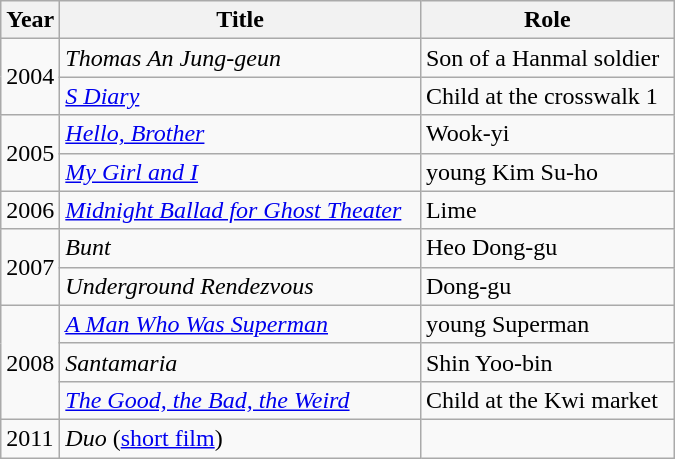<table class="wikitable" style="width:450px">
<tr>
<th width=10>Year</th>
<th>Title</th>
<th>Role</th>
</tr>
<tr>
<td rowspan=2>2004</td>
<td><em>Thomas An Jung-geun</em></td>
<td>Son of a Hanmal soldier</td>
</tr>
<tr>
<td><em><a href='#'>S Diary</a></em></td>
<td>Child at the crosswalk 1</td>
</tr>
<tr>
<td rowspan=2>2005</td>
<td><em><a href='#'>Hello, Brother</a></em></td>
<td>Wook-yi</td>
</tr>
<tr>
<td><em><a href='#'>My Girl and I</a></em></td>
<td>young Kim Su-ho</td>
</tr>
<tr>
<td>2006</td>
<td><em><a href='#'>Midnight Ballad for Ghost Theater</a></em></td>
<td> Lime</td>
</tr>
<tr>
<td rowspan=2>2007</td>
<td><em>Bunt</em></td>
<td>Heo Dong-gu</td>
</tr>
<tr>
<td><em>Underground Rendezvous</em></td>
<td>Dong-gu</td>
</tr>
<tr>
<td rowspan=3>2008</td>
<td><em><a href='#'>A Man Who Was Superman</a></em></td>
<td>young Superman</td>
</tr>
<tr>
<td><em>Santamaria</em></td>
<td>Shin Yoo-bin</td>
</tr>
<tr>
<td><em><a href='#'>The Good, the Bad, the Weird</a></em></td>
<td>Child at the Kwi market</td>
</tr>
<tr>
<td>2011</td>
<td><em>Duo</em> (<a href='#'>short film</a>)</td>
<td></td>
</tr>
</table>
